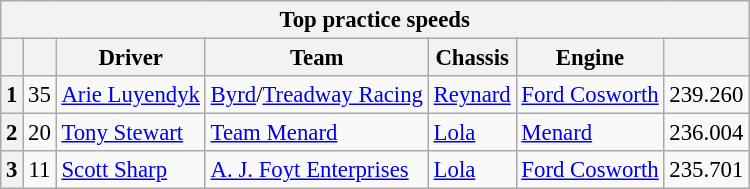<table class="wikitable" style="font-size:95%;">
<tr>
<th colspan=7>Top practice speeds</th>
</tr>
<tr>
<th></th>
<th></th>
<th>Driver</th>
<th>Team</th>
<th>Chassis</th>
<th>Engine</th>
<th></th>
</tr>
<tr>
<th>1</th>
<td style="text-align:center;">35</td>
<td> <a href='#'>Arie Luyendyk</a></td>
<td><a href='#'>Byrd</a>/<a href='#'>Treadway Racing</a></td>
<td><a href='#'>Reynard</a></td>
<td><a href='#'>Ford Cosworth</a></td>
<td>239.260</td>
</tr>
<tr>
<th>2</th>
<td style="text-align:center;">20</td>
<td> <a href='#'>Tony Stewart</a> <strong></strong></td>
<td><a href='#'>Team Menard</a></td>
<td><a href='#'>Lola</a></td>
<td><a href='#'>Menard</a></td>
<td>236.004</td>
</tr>
<tr>
<th>3</th>
<td style="text-align:center;">11</td>
<td> <a href='#'>Scott Sharp</a></td>
<td><a href='#'>A. J. Foyt Enterprises</a></td>
<td><a href='#'>Lola</a></td>
<td><a href='#'>Ford Cosworth</a></td>
<td>235.701</td>
</tr>
</table>
